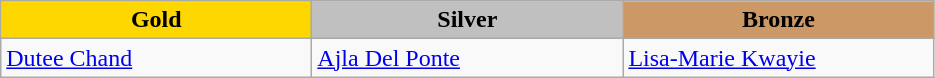<table class="wikitable" style="text-align:left">
<tr align="center">
<td width=200 bgcolor=gold><strong>Gold</strong></td>
<td width=200 bgcolor=silver><strong>Silver</strong></td>
<td width=200 bgcolor=CC9966><strong>Bronze</strong></td>
</tr>
<tr>
<td><a href='#'>Dutee Chand</a><br></td>
<td><a href='#'>Ajla Del Ponte</a><br></td>
<td><a href='#'>Lisa-Marie Kwayie</a><br></td>
</tr>
</table>
